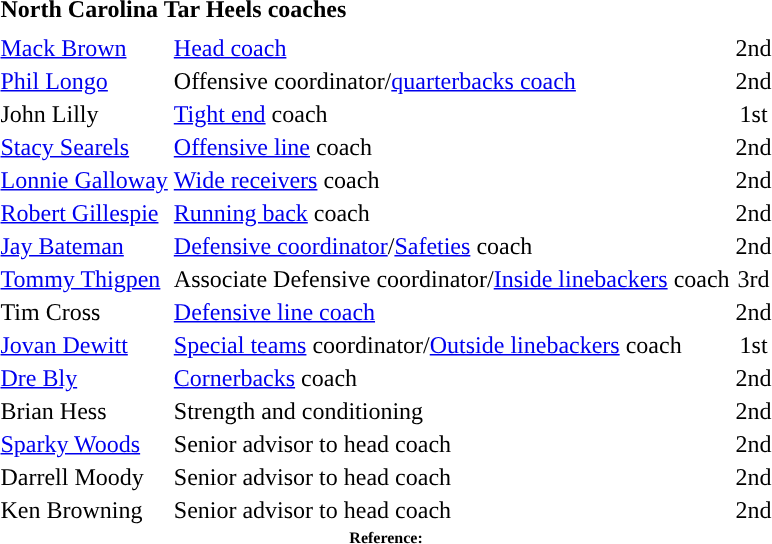<table class="toccolours" style="text-align: left;">
<tr>
<td colspan="9"><strong>North Carolina Tar Heels coaches</strong></td>
</tr>
<tr>
<td style="font-size: 95%;" valign="top"></td>
</tr>
<tr>
<td><a href='#'>Mack Brown</a></td>
<td><a href='#'>Head coach</a></td>
<td align=center>2nd</td>
</tr>
<tr>
<td><a href='#'>Phil Longo</a></td>
<td>Offensive coordinator/<a href='#'>quarterbacks coach</a></td>
<td align=center>2nd</td>
</tr>
<tr>
<td>John Lilly</td>
<td><a href='#'>Tight end</a> coach</td>
<td align=center>1st</td>
</tr>
<tr>
<td><a href='#'>Stacy Searels</a></td>
<td><a href='#'>Offensive line</a> coach</td>
<td align=center>2nd</td>
</tr>
<tr>
<td><a href='#'>Lonnie Galloway</a></td>
<td><a href='#'>Wide receivers</a> coach</td>
<td align=center>2nd</td>
</tr>
<tr>
<td><a href='#'>Robert Gillespie</a></td>
<td><a href='#'>Running back</a> coach</td>
<td align=center>2nd</td>
</tr>
<tr>
<td><a href='#'>Jay Bateman</a></td>
<td><a href='#'>Defensive coordinator</a>/<a href='#'>Safeties</a> coach</td>
<td align=center>2nd</td>
</tr>
<tr>
<td><a href='#'>Tommy Thigpen</a></td>
<td>Associate Defensive coordinator/<a href='#'>Inside linebackers</a> coach</td>
<td align=center>3rd</td>
</tr>
<tr>
<td>Tim Cross</td>
<td><a href='#'>Defensive line coach</a></td>
<td align=center>2nd</td>
</tr>
<tr>
<td><a href='#'>Jovan Dewitt</a></td>
<td><a href='#'>Special teams</a> coordinator/<a href='#'>Outside linebackers</a> coach</td>
<td align=center>1st</td>
</tr>
<tr>
<td><a href='#'>Dre Bly</a></td>
<td><a href='#'>Cornerbacks</a> coach</td>
<td align=center>2nd</td>
</tr>
<tr>
<td>Brian Hess</td>
<td>Strength and conditioning</td>
<td align=center>2nd</td>
</tr>
<tr>
<td><a href='#'>Sparky Woods</a></td>
<td>Senior advisor to head coach</td>
<td align=center>2nd</td>
</tr>
<tr>
<td>Darrell Moody</td>
<td>Senior advisor to head coach</td>
<td align=center>2nd</td>
</tr>
<tr>
<td>Ken Browning</td>
<td>Senior advisor to head coach</td>
<td align=center>2nd</td>
</tr>
<tr>
<td colspan="4"  style="font-size:8pt; text-align:center;"><strong>Reference:</strong></td>
</tr>
</table>
